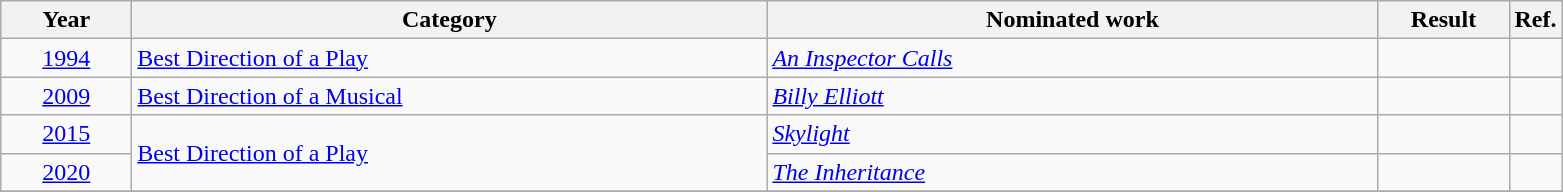<table class=wikitable>
<tr>
<th scope="col" style="width:5em;">Year</th>
<th scope="col" style="width:26em;">Category</th>
<th scope="col" style="width:25em;">Nominated work</th>
<th scope="col" style="width:5em;">Result</th>
<th>Ref.</th>
</tr>
<tr>
<td style="text-align:center;"><a href='#'>1994</a></td>
<td><a href='#'>Best Direction of a Play</a></td>
<td><em><a href='#'>An Inspector Calls</a></em></td>
<td></td>
<td></td>
</tr>
<tr>
<td style="text-align:center;"><a href='#'>2009</a></td>
<td><a href='#'>Best Direction of a Musical</a></td>
<td><em><a href='#'>Billy Elliott</a></em></td>
<td></td>
<td></td>
</tr>
<tr>
<td style="text-align:center;"><a href='#'>2015</a></td>
<td rowspan=2><a href='#'>Best Direction of a Play</a></td>
<td><em><a href='#'>Skylight</a></em></td>
<td></td>
<td></td>
</tr>
<tr>
<td style="text-align:center;"><a href='#'>2020</a></td>
<td><em><a href='#'>The Inheritance</a></em></td>
<td></td>
<td></td>
</tr>
<tr>
</tr>
</table>
